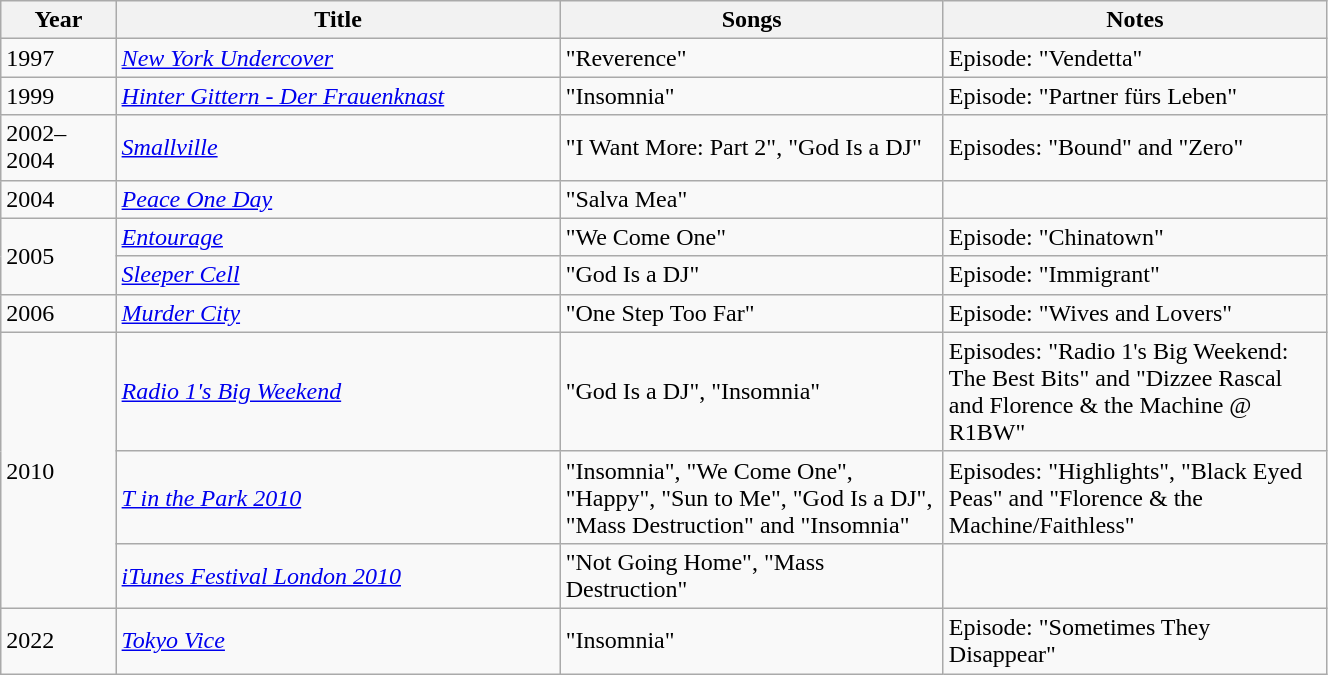<table class="wikitable sortable" width=70%>
<tr>
<th width="30">Year</th>
<th width="175">Title</th>
<th width="150">Songs</th>
<th width="150">Notes</th>
</tr>
<tr>
<td>1997</td>
<td><em><a href='#'>New York Undercover</a></em></td>
<td>"Reverence"</td>
<td>Episode: "Vendetta"</td>
</tr>
<tr>
<td>1999</td>
<td><em><a href='#'>Hinter Gittern - Der Frauenknast</a></em></td>
<td>"Insomnia"</td>
<td>Episode: "Partner fürs Leben"</td>
</tr>
<tr>
<td>2002–2004</td>
<td><em><a href='#'>Smallville</a></em></td>
<td>"I Want More: Part 2", "God Is a DJ"</td>
<td>Episodes: "Bound" and "Zero"</td>
</tr>
<tr>
<td>2004</td>
<td><em><a href='#'>Peace One Day</a></em></td>
<td>"Salva Mea"</td>
<td></td>
</tr>
<tr>
<td rowspan="2">2005</td>
<td><em><a href='#'>Entourage</a></em></td>
<td>"We Come One"</td>
<td>Episode: "Chinatown"</td>
</tr>
<tr>
<td><em><a href='#'>Sleeper Cell</a></em></td>
<td>"God Is a DJ"</td>
<td>Episode: "Immigrant"</td>
</tr>
<tr>
<td>2006</td>
<td><em><a href='#'>Murder City</a></em></td>
<td>"One Step Too Far"</td>
<td>Episode: "Wives and Lovers"</td>
</tr>
<tr>
<td rowspan="3">2010</td>
<td><em><a href='#'>Radio 1's Big Weekend</a></em></td>
<td>"God Is a DJ", "Insomnia"</td>
<td>Episodes: "Radio 1's Big Weekend: The Best Bits" and "Dizzee Rascal and Florence & the Machine @ R1BW"</td>
</tr>
<tr>
<td><em><a href='#'>T in the Park 2010</a></em></td>
<td>"Insomnia", "We Come One", "Happy", "Sun to Me", "God Is a DJ", "Mass Destruction" and "Insomnia"</td>
<td>Episodes: "Highlights", "Black Eyed Peas" and "Florence & the Machine/Faithless"</td>
</tr>
<tr>
<td><em><a href='#'>iTunes Festival London 2010</a></em></td>
<td>"Not Going Home", "Mass Destruction"</td>
<td></td>
</tr>
<tr>
<td>2022</td>
<td><em><a href='#'>Tokyo Vice</a></em></td>
<td>"Insomnia"</td>
<td>Episode: "Sometimes They Disappear"</td>
</tr>
</table>
